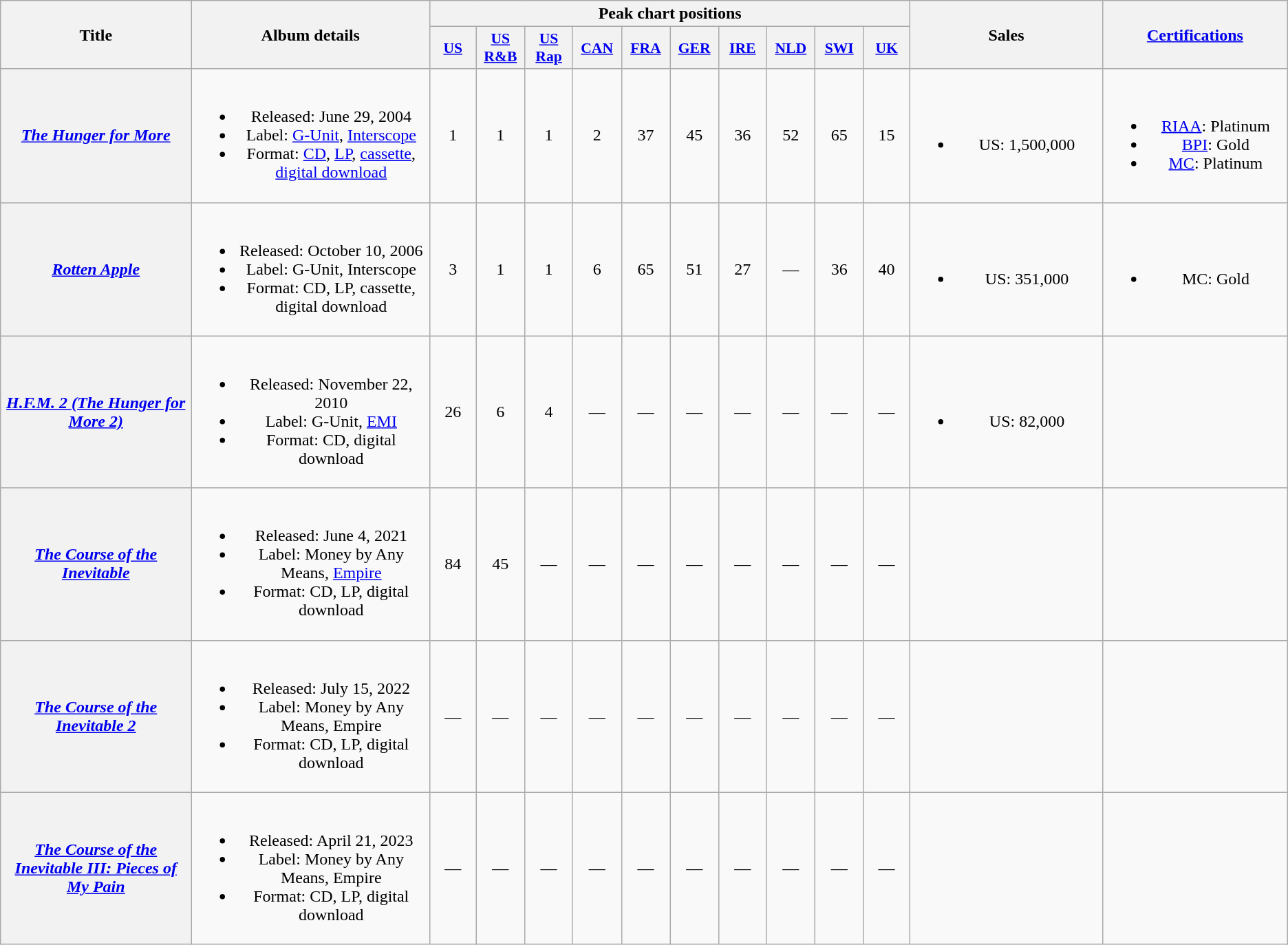<table class="wikitable plainrowheaders" style="text-align:center;">
<tr>
<th scope="col" rowspan="2" style="width:13em;">Title</th>
<th scope="col" rowspan="2" style="width:16em;">Album details</th>
<th scope="col" colspan="10">Peak chart positions</th>
<th scope="col" rowspan="2" style="width:12.5em;">Sales</th>
<th scope="col" rowspan="2" style="width:12em;"><a href='#'>Certifications</a></th>
</tr>
<tr>
<th style="width:3em; font-size:90%"><a href='#'>US</a><br></th>
<th style="width:3em; font-size:90%"><a href='#'>US<br>R&B</a><br></th>
<th style="width:3em; font-size:90%"><a href='#'>US<br>Rap</a><br></th>
<th style="width:3em; font-size:90%"><a href='#'>CAN</a><br></th>
<th style="width:3em; font-size:90%"><a href='#'>FRA</a><br></th>
<th style="width:3em; font-size:90%"><a href='#'>GER</a><br></th>
<th style="width:3em; font-size:90%"><a href='#'>IRE</a><br></th>
<th style="width:3em; font-size:90%"><a href='#'>NLD</a><br></th>
<th style="width:3em; font-size:90%"><a href='#'>SWI</a><br></th>
<th style="width:3em; font-size:90%"><a href='#'>UK</a><br></th>
</tr>
<tr>
<th scope="row"><em><a href='#'>The Hunger for More</a></em></th>
<td><br><ul><li>Released: June 29, 2004</li><li>Label: <a href='#'>G-Unit</a>, <a href='#'>Interscope</a></li><li>Format: <a href='#'>CD</a>, <a href='#'>LP</a>, <a href='#'>cassette</a>, <a href='#'>digital download</a></li></ul></td>
<td>1</td>
<td>1</td>
<td>1</td>
<td>2</td>
<td>37</td>
<td>45</td>
<td>36</td>
<td>52</td>
<td>65</td>
<td>15</td>
<td><br><ul><li>US: 1,500,000</li></ul></td>
<td><br><ul><li><a href='#'>RIAA</a>: Platinum</li><li><a href='#'>BPI</a>: Gold</li><li><a href='#'>MC</a>: Platinum</li></ul></td>
</tr>
<tr>
<th scope="row"><em><a href='#'>Rotten Apple</a></em></th>
<td><br><ul><li>Released: October 10, 2006</li><li>Label: G-Unit, Interscope</li><li>Format: CD, LP, cassette, digital download</li></ul></td>
<td>3</td>
<td>1</td>
<td>1</td>
<td>6</td>
<td>65</td>
<td>51</td>
<td>27</td>
<td>—</td>
<td>36</td>
<td>40</td>
<td><br><ul><li>US: 351,000</li></ul></td>
<td><br><ul><li>MC: Gold</li></ul></td>
</tr>
<tr>
<th scope="row"><em><a href='#'>H.F.M. 2 (The Hunger for More 2)</a></em></th>
<td><br><ul><li>Released: November 22, 2010</li><li>Label: G-Unit, <a href='#'>EMI</a></li><li>Format: CD, digital download</li></ul></td>
<td>26</td>
<td>6</td>
<td>4</td>
<td>—</td>
<td>—</td>
<td>—</td>
<td>—</td>
<td>—</td>
<td>—</td>
<td>—</td>
<td><br><ul><li>US: 82,000</li></ul></td>
<td></td>
</tr>
<tr>
<th scope="row"><em><a href='#'>The Course of the Inevitable</a></em></th>
<td><br><ul><li>Released: June 4, 2021</li><li>Label: Money by Any Means, <a href='#'>Empire</a></li><li>Format: CD, LP, digital download</li></ul></td>
<td>84<br></td>
<td>45 </td>
<td>—</td>
<td>—</td>
<td>—</td>
<td>—</td>
<td>—</td>
<td>—</td>
<td>—</td>
<td>—</td>
<td></td>
<td></td>
</tr>
<tr>
<th scope="row"><em><a href='#'>The Course of the Inevitable 2</a></em></th>
<td><br><ul><li>Released: July 15, 2022</li><li>Label: Money by Any Means, Empire</li><li>Format: CD, LP, digital download</li></ul></td>
<td>—</td>
<td>—</td>
<td>—</td>
<td>—</td>
<td>—</td>
<td>—</td>
<td>—</td>
<td>—</td>
<td>—</td>
<td>—</td>
<td></td>
<td></td>
</tr>
<tr>
<th scope="row"><em><a href='#'>The Course of the Inevitable III: Pieces of My Pain</a></em></th>
<td><br><ul><li>Released: April 21, 2023</li><li>Label: Money by Any Means, Empire</li><li>Format: CD, LP, digital download</li></ul></td>
<td>—</td>
<td>—</td>
<td>—</td>
<td>—</td>
<td>—</td>
<td>—</td>
<td>—</td>
<td>—</td>
<td>—</td>
<td>—</td>
<td></td>
<td></td>
</tr>
</table>
